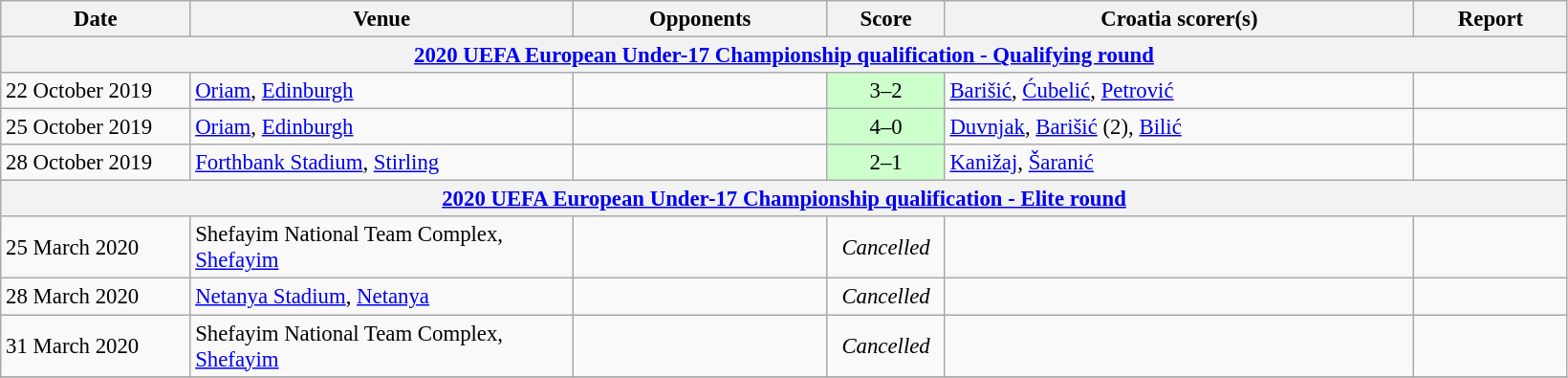<table class="wikitable" style="font-size:95%;">
<tr>
<th width=125>Date</th>
<th width=260>Venue</th>
<th width=170>Opponents</th>
<th width= 75>Score</th>
<th width=320>Croatia scorer(s)</th>
<th width=100>Report</th>
</tr>
<tr>
<th colspan=7><a href='#'>2020 UEFA European Under-17 Championship qualification - Qualifying round</a></th>
</tr>
<tr>
<td>22 October 2019</td>
<td><a href='#'>Oriam</a>, <a href='#'>Edinburgh</a></td>
<td></td>
<td align=center bgcolor=#CCFFCC>3–2</td>
<td><a href='#'>Barišić</a>, <a href='#'>Ćubelić</a>, <a href='#'>Petrović</a></td>
<td></td>
</tr>
<tr>
<td>25 October 2019</td>
<td><a href='#'>Oriam</a>, <a href='#'>Edinburgh</a></td>
<td></td>
<td align=center bgcolor=#CCFFCC>4–0</td>
<td><a href='#'>Duvnjak</a>, <a href='#'>Barišić</a> (2), <a href='#'>Bilić</a></td>
<td></td>
</tr>
<tr>
<td>28 October 2019</td>
<td><a href='#'>Forthbank Stadium</a>, <a href='#'>Stirling</a></td>
<td></td>
<td align=center bgcolor=#CCFFCC>2–1</td>
<td><a href='#'>Kanižaj</a>, <a href='#'>Šaranić</a></td>
<td></td>
</tr>
<tr>
<th colspan=7><a href='#'>2020 UEFA European Under-17 Championship qualification - Elite round</a></th>
</tr>
<tr>
<td>25 March 2020</td>
<td>Shefayim National Team Complex, <a href='#'>Shefayim</a></td>
<td></td>
<td align=center><em>Cancelled</em></td>
<td></td>
<td></td>
</tr>
<tr>
<td>28 March 2020</td>
<td><a href='#'>Netanya Stadium</a>, <a href='#'>Netanya</a></td>
<td></td>
<td align=center><em>Cancelled</em></td>
<td></td>
<td></td>
</tr>
<tr>
<td>31 March 2020</td>
<td>Shefayim National Team Complex, <a href='#'>Shefayim</a></td>
<td></td>
<td align=center><em>Cancelled</em></td>
<td></td>
<td></td>
</tr>
<tr>
</tr>
</table>
